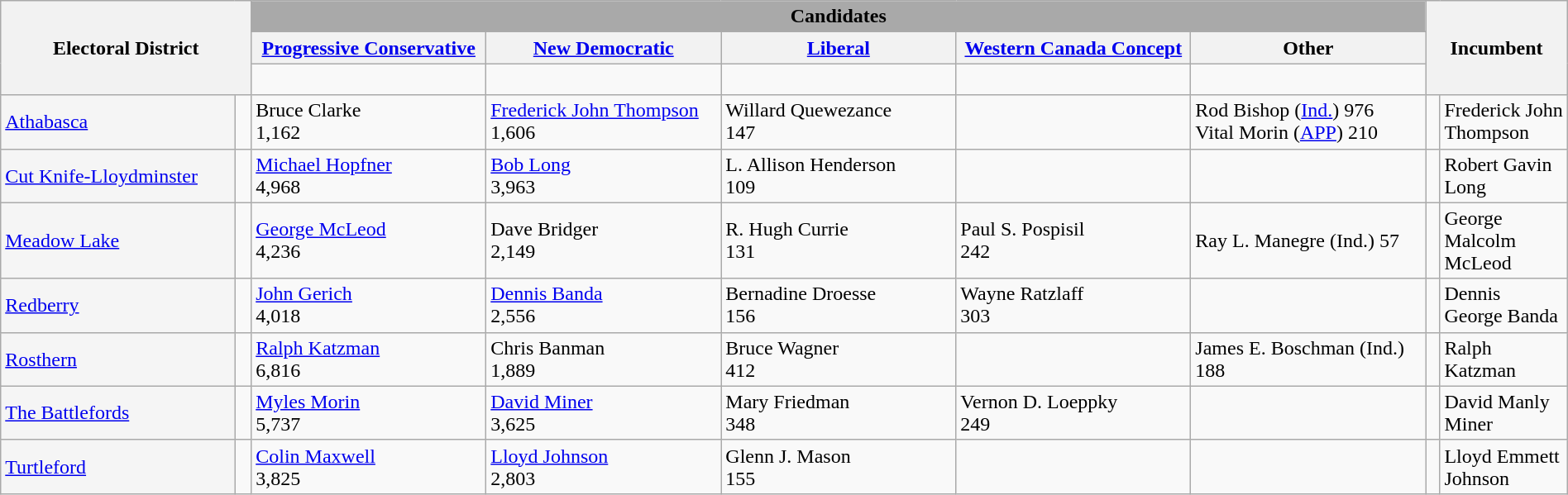<table class="wikitable" style="width:100%">
<tr>
<th style="width:16%;" style="background:darkgrey;" rowspan=3 colspan=2>Electoral District</th>
<th style="background:darkgrey;" colspan=5>Candidates</th>
<th style="width:14%;" style="background:darkgrey;" rowspan=3 colspan=2>Incumbent</th>
</tr>
<tr>
<th width=15%><a href='#'>Progressive Conservative</a></th>
<th width=15%><a href='#'>New Democratic</a></th>
<th width=15%><a href='#'>Liberal</a></th>
<th width=15%><a href='#'>Western Canada Concept</a></th>
<th width=15%>Other</th>
</tr>
<tr>
<td width=15% > </td>
<td width=15% > </td>
<td width=15% > </td>
<td width=15% > </td>
<td width=15% > </td>
</tr>
<tr>
<td bgcolor=whitesmoke><a href='#'>Athabasca</a></td>
<td> </td>
<td>Bruce Clarke <br>1,162</td>
<td><a href='#'>Frederick John Thompson</a> <br>1,606</td>
<td>Willard Quewezance <br>147</td>
<td></td>
<td>Rod Bishop (<a href='#'>Ind.</a>) 976<br>Vital Morin (<a href='#'>APP</a>) 210</td>
<td> </td>
<td>Frederick John Thompson</td>
</tr>
<tr>
<td bgcolor=whitesmoke><a href='#'>Cut Knife-Lloydminster</a></td>
<td> </td>
<td><a href='#'>Michael Hopfner</a> <br>4,968</td>
<td><a href='#'>Bob Long</a> <br>3,963</td>
<td>L. Allison Henderson <br>109</td>
<td></td>
<td></td>
<td> </td>
<td>Robert Gavin Long</td>
</tr>
<tr>
<td bgcolor=whitesmoke><a href='#'>Meadow Lake</a></td>
<td> </td>
<td><a href='#'>George McLeod</a> <br>4,236</td>
<td>Dave Bridger <br>2,149</td>
<td>R. Hugh Currie <br>131</td>
<td>Paul S. Pospisil <br>242</td>
<td>Ray L. Manegre (Ind.) 57</td>
<td> </td>
<td>George Malcolm McLeod</td>
</tr>
<tr>
<td bgcolor=whitesmoke><a href='#'>Redberry</a></td>
<td> </td>
<td><a href='#'>John Gerich</a> <br>4,018</td>
<td><a href='#'>Dennis Banda</a> <br>2,556</td>
<td>Bernadine Droesse <br>156</td>
<td>Wayne Ratzlaff <br>303</td>
<td></td>
<td> </td>
<td>Dennis George Banda</td>
</tr>
<tr>
<td bgcolor=whitesmoke><a href='#'>Rosthern</a></td>
<td> </td>
<td><a href='#'>Ralph Katzman</a> <br>6,816</td>
<td>Chris Banman <br>1,889</td>
<td>Bruce Wagner <br>412</td>
<td></td>
<td>James E. Boschman (Ind.) 188</td>
<td> </td>
<td>Ralph Katzman</td>
</tr>
<tr>
<td bgcolor=whitesmoke><a href='#'>The Battlefords</a></td>
<td> </td>
<td><a href='#'>Myles Morin</a> <br>5,737</td>
<td><a href='#'>David Miner</a> <br>3,625</td>
<td>Mary Friedman <br>348</td>
<td>Vernon D. Loeppky <br>249</td>
<td></td>
<td> </td>
<td>David Manly Miner</td>
</tr>
<tr>
<td bgcolor=whitesmoke><a href='#'>Turtleford</a></td>
<td> </td>
<td><a href='#'>Colin Maxwell</a> <br>3,825</td>
<td><a href='#'>Lloyd Johnson</a> <br>2,803</td>
<td>Glenn J. Mason <br>155</td>
<td></td>
<td></td>
<td> </td>
<td>Lloyd Emmett Johnson</td>
</tr>
</table>
